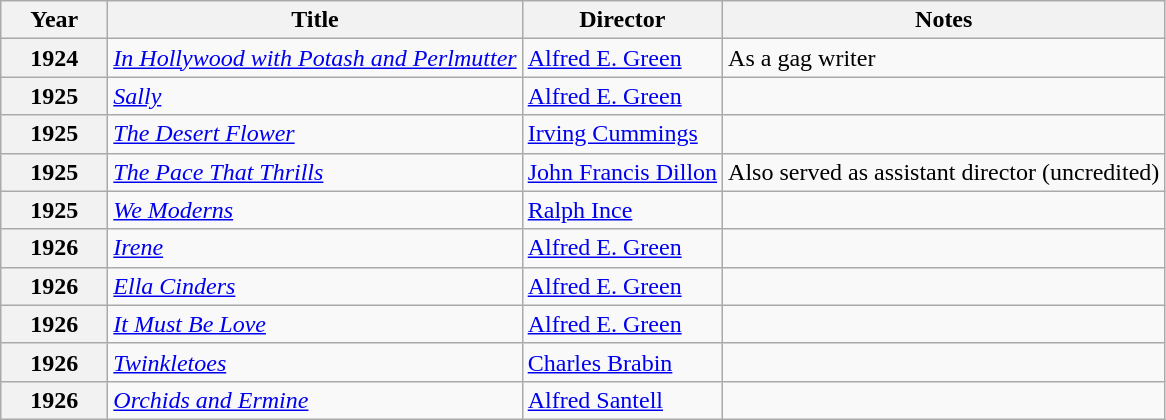<table class="wikitable sortable">
<tr>
<th style="width: 4em;">Year</th>
<th>Title</th>
<th>Director</th>
<th class="unsortable">Notes</th>
</tr>
<tr>
<th>1924</th>
<td><em><a href='#'>In Hollywood with Potash and Perlmutter</a></em></td>
<td><a href='#'>Alfred E. Green</a></td>
<td>As a gag writer</td>
</tr>
<tr>
<th>1925</th>
<td><em><a href='#'>Sally</a></em></td>
<td><a href='#'>Alfred E. Green</a></td>
<td></td>
</tr>
<tr>
<th>1925</th>
<td><em><a href='#'>The Desert Flower</a></em></td>
<td><a href='#'>Irving Cummings</a></td>
<td></td>
</tr>
<tr>
<th>1925</th>
<td><em><a href='#'>The Pace That Thrills</a></em></td>
<td><a href='#'>John Francis Dillon</a></td>
<td>Also served as assistant director (uncredited)</td>
</tr>
<tr>
<th>1925</th>
<td><em><a href='#'>We Moderns</a></em></td>
<td><a href='#'>Ralph Ince</a></td>
<td></td>
</tr>
<tr>
<th>1926</th>
<td><em><a href='#'>Irene</a></em></td>
<td><a href='#'>Alfred E. Green</a></td>
<td></td>
</tr>
<tr>
<th>1926</th>
<td><em><a href='#'>Ella Cinders</a></em></td>
<td><a href='#'>Alfred E. Green</a></td>
<td></td>
</tr>
<tr>
<th>1926</th>
<td><em><a href='#'>It Must Be Love</a></em></td>
<td><a href='#'>Alfred E. Green</a></td>
<td></td>
</tr>
<tr>
<th>1926</th>
<td><em><a href='#'>Twinkletoes</a></em></td>
<td><a href='#'>Charles Brabin</a></td>
<td></td>
</tr>
<tr>
<th>1926</th>
<td><em><a href='#'>Orchids and Ermine</a></em></td>
<td><a href='#'>Alfred Santell</a></td>
<td></td>
</tr>
</table>
